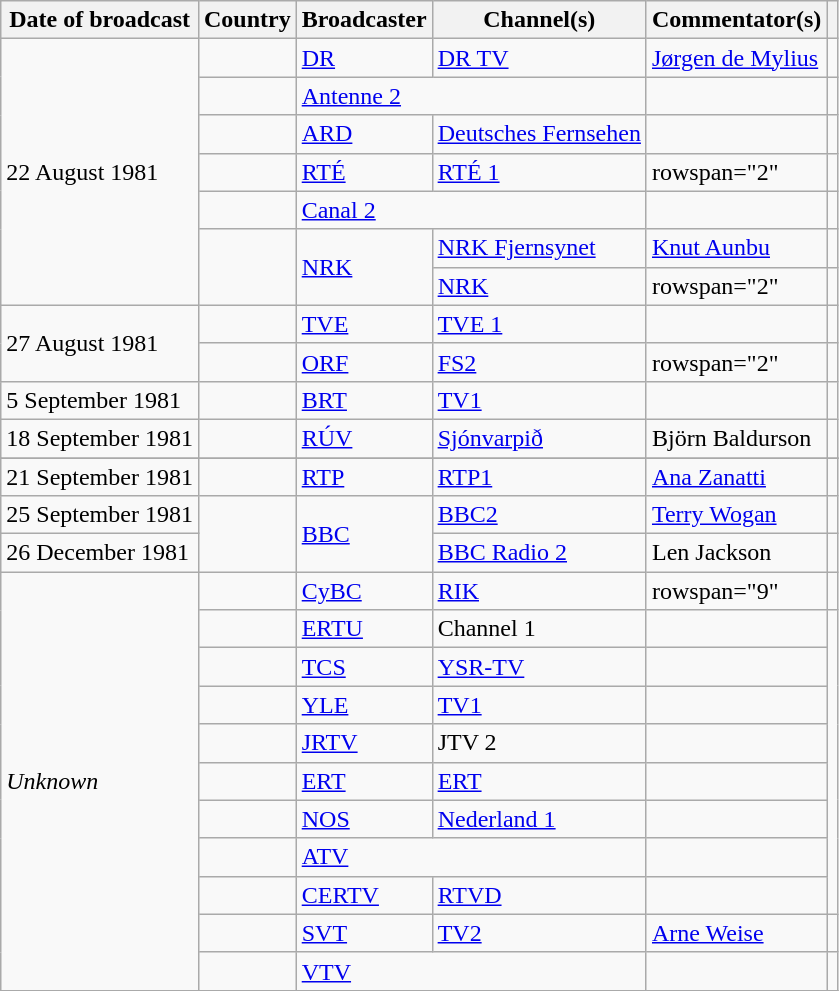<table class="wikitable plainrowheaders">
<tr>
<th scope="col">Date of broadcast</th>
<th scope="col">Country</th>
<th scope="col">Broadcaster</th>
<th scope="col">Channel(s)</th>
<th scope="col">Commentator(s)</th>
<th scope="col"></th>
</tr>
<tr>
<td rowspan="7">22 August 1981</td>
<td></td>
<td><a href='#'>DR</a></td>
<td><a href='#'>DR TV</a></td>
<td><a href='#'>Jørgen de Mylius</a></td>
<td></td>
</tr>
<tr>
<td></td>
<td colspan="2"><a href='#'>Antenne 2</a></td>
<td></td>
<td></td>
</tr>
<tr>
<td></td>
<td><a href='#'>ARD</a></td>
<td><a href='#'>Deutsches Fernsehen</a></td>
<td></td>
<td></td>
</tr>
<tr>
<td></td>
<td><a href='#'>RTÉ</a></td>
<td><a href='#'>RTÉ 1</a></td>
<td>rowspan="2" </td>
<td></td>
</tr>
<tr>
<td></td>
<td colspan="2"><a href='#'>Canal 2</a></td>
<td></td>
</tr>
<tr>
<td rowspan="2"></td>
<td rowspan="2"><a href='#'>NRK</a></td>
<td><a href='#'>NRK Fjernsynet</a></td>
<td><a href='#'>Knut Aunbu</a></td>
<td></td>
</tr>
<tr>
<td><a href='#'>NRK</a></td>
<td>rowspan="2" </td>
<td></td>
</tr>
<tr>
<td rowspan="2">27 August 1981</td>
<td></td>
<td><a href='#'>TVE</a></td>
<td><a href='#'>TVE 1</a></td>
<td></td>
</tr>
<tr>
<td></td>
<td><a href='#'>ORF</a></td>
<td><a href='#'>FS2</a></td>
<td>rowspan="2" </td>
<td></td>
</tr>
<tr>
<td>5 September 1981</td>
<td></td>
<td><a href='#'>BRT</a></td>
<td><a href='#'>TV1</a></td>
<td></td>
</tr>
<tr>
<td>18 September 1981</td>
<td></td>
<td><a href='#'>RÚV</a></td>
<td><a href='#'>Sjónvarpið</a></td>
<td>Björn Baldurson</td>
<td></td>
</tr>
<tr>
</tr>
<tr>
<td>21 September 1981</td>
<td></td>
<td><a href='#'>RTP</a></td>
<td><a href='#'>RTP1</a></td>
<td><a href='#'>Ana Zanatti</a></td>
<td></td>
</tr>
<tr>
<td>25 September 1981</td>
<td rowspan="2"></td>
<td rowspan="2"><a href='#'>BBC</a></td>
<td><a href='#'>BBC2</a></td>
<td><a href='#'>Terry Wogan</a></td>
<td></td>
</tr>
<tr>
<td>26 December 1981</td>
<td><a href='#'>BBC Radio 2</a></td>
<td>Len Jackson</td>
<td></td>
</tr>
<tr>
<td rowspan="11"><em>Unknown</em></td>
<td></td>
<td><a href='#'>CyBC</a></td>
<td><a href='#'>RIK</a></td>
<td>rowspan="9" </td>
<td></td>
</tr>
<tr>
<td></td>
<td><a href='#'>ERTU</a></td>
<td>Channel 1</td>
<td></td>
</tr>
<tr>
<td></td>
<td><a href='#'>TCS</a></td>
<td><a href='#'>YSR-TV</a></td>
<td></td>
</tr>
<tr>
<td></td>
<td><a href='#'>YLE</a></td>
<td><a href='#'>TV1</a></td>
<td></td>
</tr>
<tr>
<td></td>
<td><a href='#'>JRTV</a></td>
<td>JTV 2</td>
<td></td>
</tr>
<tr>
<td></td>
<td><a href='#'>ERT</a></td>
<td><a href='#'>ERT</a></td>
<td></td>
</tr>
<tr>
<td></td>
<td><a href='#'>NOS</a></td>
<td><a href='#'>Nederland 1</a></td>
<td></td>
</tr>
<tr>
<td></td>
<td colspan="2"><a href='#'>ATV</a></td>
<td></td>
</tr>
<tr>
<td></td>
<td><a href='#'>CERTV</a></td>
<td><a href='#'>RTVD</a></td>
<td></td>
</tr>
<tr>
<td></td>
<td><a href='#'>SVT</a></td>
<td><a href='#'>TV2</a></td>
<td><a href='#'>Arne Weise</a></td>
<td></td>
</tr>
<tr>
<td></td>
<td colspan="2"><a href='#'>VTV</a></td>
<td></td>
<td></td>
</tr>
<tr>
</tr>
</table>
